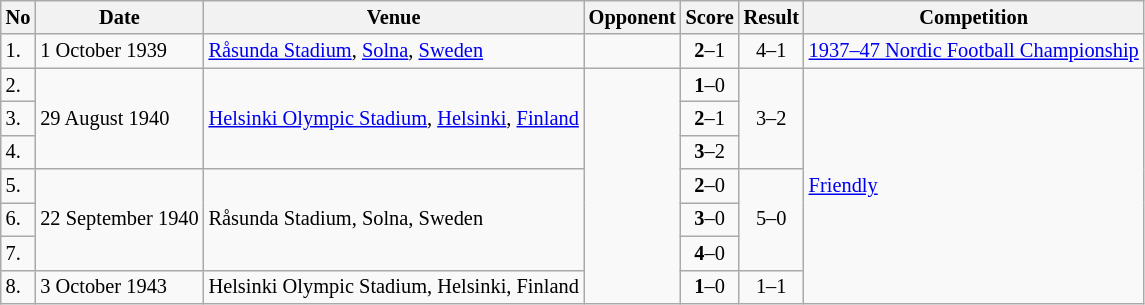<table class="wikitable" style="font-size:85%;">
<tr>
<th>No</th>
<th>Date</th>
<th>Venue</th>
<th>Opponent</th>
<th>Score</th>
<th>Result</th>
<th>Competition</th>
</tr>
<tr>
<td>1.</td>
<td>1 October 1939</td>
<td><a href='#'>Råsunda Stadium</a>, <a href='#'>Solna</a>, <a href='#'>Sweden</a></td>
<td></td>
<td align=center><strong>2</strong>–1</td>
<td align=center>4–1</td>
<td><a href='#'>1937–47 Nordic Football Championship</a></td>
</tr>
<tr>
<td>2.</td>
<td rowspan="3">29 August 1940</td>
<td rowspan="3"><a href='#'>Helsinki Olympic Stadium</a>, <a href='#'>Helsinki</a>, <a href='#'>Finland</a></td>
<td rowspan="7"></td>
<td align=center><strong>1</strong>–0</td>
<td align=center rowspan="3">3–2</td>
<td rowspan="7"><a href='#'>Friendly</a></td>
</tr>
<tr>
<td>3.</td>
<td align=center><strong>2</strong>–1</td>
</tr>
<tr>
<td>4.</td>
<td align=center><strong>3</strong>–2</td>
</tr>
<tr>
<td>5.</td>
<td rowspan="3">22 September 1940</td>
<td rowspan="3">Råsunda Stadium, Solna, Sweden</td>
<td align=center><strong>2</strong>–0</td>
<td align=center rowspan="3">5–0</td>
</tr>
<tr>
<td>6.</td>
<td align=center><strong>3</strong>–0</td>
</tr>
<tr>
<td>7.</td>
<td align=center><strong>4</strong>–0</td>
</tr>
<tr>
<td>8.</td>
<td>3 October 1943</td>
<td>Helsinki Olympic Stadium, Helsinki, Finland</td>
<td align=center><strong>1</strong>–0</td>
<td align=center>1–1</td>
</tr>
</table>
